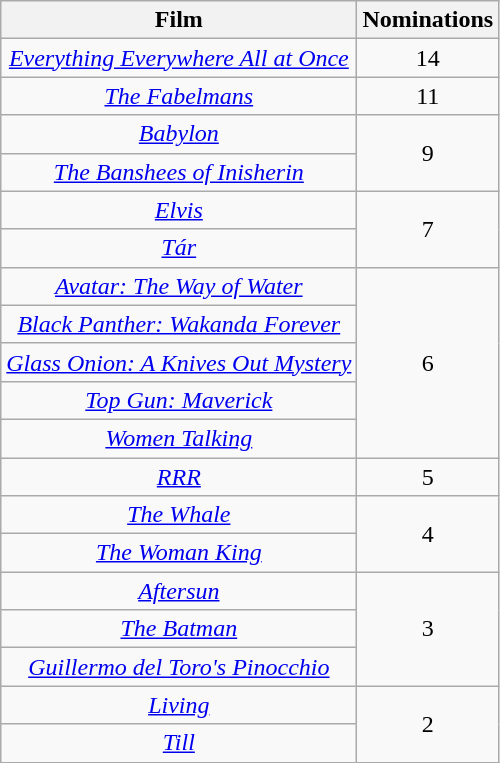<table class="wikitable" rowspan="2" style="text-align:center" background: #f6e39c;>
<tr>
<th scope="col" style="text-align:center">Film</th>
<th scope="col" style="width:55px">Nominations</th>
</tr>
<tr>
<td><em><a href='#'>Everything Everywhere All at Once</a></em></td>
<td style="text-align:center">14</td>
</tr>
<tr>
<td><em><a href='#'>The Fabelmans</a></em></td>
<td style="text-align:center">11</td>
</tr>
<tr>
<td><em><a href='#'>Babylon</a></em></td>
<td rowspan="2" style="text-align:center">9</td>
</tr>
<tr>
<td><em><a href='#'>The Banshees of Inisherin</a></em></td>
</tr>
<tr>
<td><em><a href='#'>Elvis</a></em></td>
<td rowspan="2" style="text-align:center">7</td>
</tr>
<tr>
<td><em><a href='#'>Tár</a></em></td>
</tr>
<tr>
<td><em><a href='#'>Avatar: The Way of Water</a></em></td>
<td rowspan="5" style="text-align:center">6</td>
</tr>
<tr>
<td><em><a href='#'>Black Panther: Wakanda Forever</a></em></td>
</tr>
<tr>
<td><em><a href='#'>Glass Onion: A Knives Out Mystery</a></em></td>
</tr>
<tr>
<td><em><a href='#'>Top Gun: Maverick</a></em></td>
</tr>
<tr>
<td><em><a href='#'>Women Talking</a></em></td>
</tr>
<tr>
<td><em><a href='#'>RRR</a></em></td>
<td style="text-align:center">5</td>
</tr>
<tr>
<td><em><a href='#'>The Whale</a></em></td>
<td rowspan="2" style="text-align:center">4</td>
</tr>
<tr>
<td><em><a href='#'>The Woman King</a></em></td>
</tr>
<tr>
<td><em><a href='#'>Aftersun</a></em></td>
<td rowspan="3" style="text-align:center">3</td>
</tr>
<tr>
<td><em><a href='#'>The Batman</a></em></td>
</tr>
<tr>
<td><em><a href='#'>Guillermo del Toro's Pinocchio</a></em></td>
</tr>
<tr>
<td><em><a href='#'>Living</a></em></td>
<td rowspan="2" style="text-align:center">2</td>
</tr>
<tr>
<td><em><a href='#'>Till</a></em></td>
</tr>
</table>
